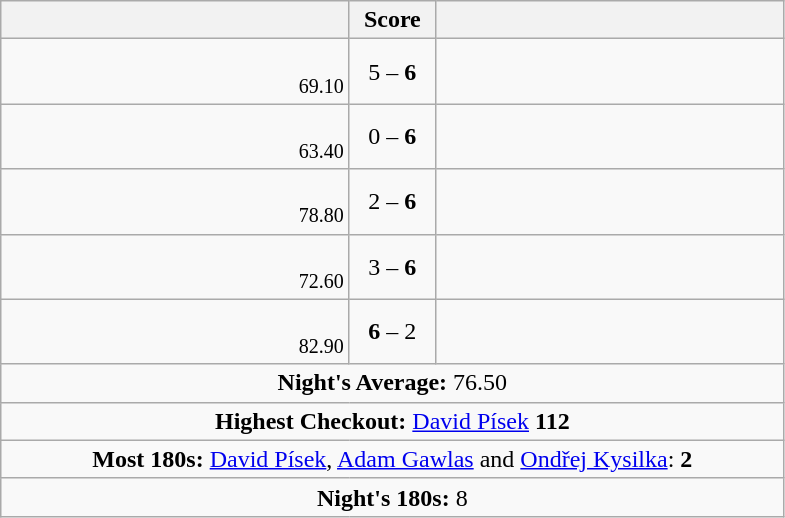<table class="wikitable" style="text-align:center">
<tr>
<th style="width:225px;"></th>
<th style="width:50px;">Score</th>
<th style="width:225px;"></th>
</tr>
<tr style="text-align:left;">
<td align=right> <br> <small><span>69.10</span></small></td>
<td align=center>5 – <strong>6</strong></td>
<td></td>
</tr>
<tr style="text-align:left;">
<td align=right> <br> <small><span>63.40</span></small></td>
<td align=center>0 – <strong>6</strong></td>
<td></td>
</tr>
<tr style="text-align:left;">
<td align=right> <br> <small><span>78.80</span></small></td>
<td align=center>2 – <strong>6</strong></td>
<td></td>
</tr>
<tr style="text-align:left;">
<td align=right> <br> <small><span>72.60</span></small></td>
<td align=center>3 – <strong>6</strong></td>
<td></td>
</tr>
<tr style="text-align:left;">
<td align=right> <br> <small><span>82.90</span></small></td>
<td align=center><strong>6</strong> – 2</td>
<td></td>
</tr>
<tr style="text-align:center;">
<td colspan="3"><strong>Night's Average:</strong> 76.50</td>
</tr>
<tr style="text-align:center;">
<td colspan="3"><strong>Highest Checkout:</strong>  <a href='#'>David Písek</a> <strong>112</strong></td>
</tr>
<tr style="text-align:center;">
<td colspan="3"><strong>Most 180s:</strong>   <a href='#'>David Písek</a>,  <a href='#'>Adam Gawlas</a> and  <a href='#'>Ondřej Kysilka</a>: <strong>2</strong></td>
</tr>
<tr style="text-align:center;">
<td colspan="3"><strong>Night's 180s:</strong> 8</td>
</tr>
</table>
